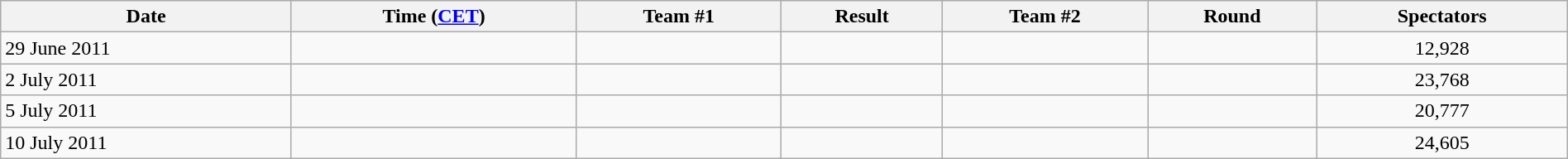<table class="wikitable" style="text-align: left;;" width="100%">
<tr>
<th>Date</th>
<th>Time (<a href='#'>CET</a>)</th>
<th>Team #1</th>
<th>Result</th>
<th>Team #2</th>
<th>Round</th>
<th>Spectators</th>
</tr>
<tr>
<td>29 June 2011</td>
<td></td>
<td align=right></td>
<td style="text-align:center;"></td>
<td></td>
<td></td>
<td style="text-align:center;">12,928</td>
</tr>
<tr>
<td>2 July 2011</td>
<td></td>
<td align=right></td>
<td style="text-align:center;"></td>
<td></td>
<td></td>
<td style="text-align:center;">23,768</td>
</tr>
<tr>
<td>5 July 2011</td>
<td></td>
<td align=right></td>
<td style="text-align:center;"></td>
<td></td>
<td></td>
<td style="text-align:center;">20,777</td>
</tr>
<tr>
<td>10 July 2011</td>
<td></td>
<td align=right></td>
<td style="text-align:center;"></td>
<td></td>
<td></td>
<td style="text-align:center;">24,605</td>
</tr>
</table>
